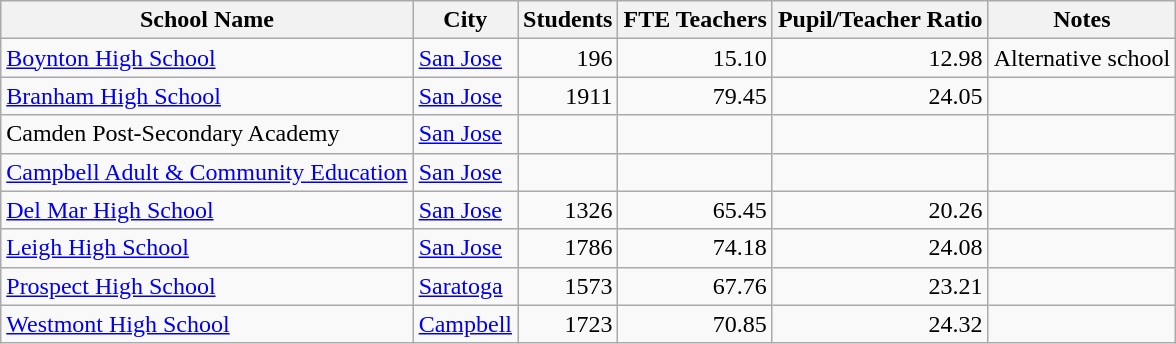<table class="wikitable">
<tr>
<th>School Name</th>
<th>City</th>
<th>Students</th>
<th>FTE Teachers</th>
<th>Pupil/Teacher Ratio</th>
<th>Notes</th>
</tr>
<tr>
<td><a href='#'>Boynton High School</a></td>
<td><a href='#'>San Jose</a></td>
<td align="right">196</td>
<td align="right">15.10</td>
<td align="right">12.98</td>
<td>Alternative school</td>
</tr>
<tr>
<td><a href='#'>Branham High School</a></td>
<td><a href='#'>San Jose</a></td>
<td align="right">1911</td>
<td align="right">79.45</td>
<td align="right">24.05</td>
<td></td>
</tr>
<tr>
<td>Camden Post-Secondary Academy</td>
<td><a href='#'>San Jose</a></td>
<td align="right"></td>
<td align="right"></td>
<td align="right"></td>
<td></td>
</tr>
<tr>
<td><a href='#'>Campbell Adult & Community Education</a></td>
<td><a href='#'>San Jose</a></td>
<td align="right"></td>
<td align="right"></td>
<td align="right"></td>
<td></td>
</tr>
<tr>
<td><a href='#'>Del Mar High School</a></td>
<td><a href='#'>San Jose</a></td>
<td align="right">1326</td>
<td align="right">65.45</td>
<td align="right">20.26</td>
<td></td>
</tr>
<tr>
<td><a href='#'>Leigh High School</a></td>
<td><a href='#'>San Jose</a></td>
<td align="right">1786</td>
<td align="right">74.18</td>
<td align="right">24.08</td>
<td></td>
</tr>
<tr>
<td><a href='#'>Prospect High School</a></td>
<td><a href='#'>Saratoga</a></td>
<td align="right">1573</td>
<td align="right">67.76</td>
<td align="right">23.21</td>
<td></td>
</tr>
<tr>
<td><a href='#'>Westmont High School</a></td>
<td><a href='#'>Campbell</a></td>
<td align="right">1723</td>
<td align="right">70.85</td>
<td align="right">24.32</td>
<td></td>
</tr>
</table>
